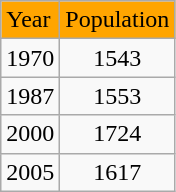<table class="wikitable">
<tr bgcolor="orange">
<td>Year</td>
<td>Population</td>
</tr>
<tr>
<td>1970</td>
<td align=center>1543</td>
</tr>
<tr>
<td>1987</td>
<td align=center>1553</td>
</tr>
<tr>
<td>2000</td>
<td align=center>1724</td>
</tr>
<tr>
<td>2005</td>
<td align=center>1617</td>
</tr>
</table>
